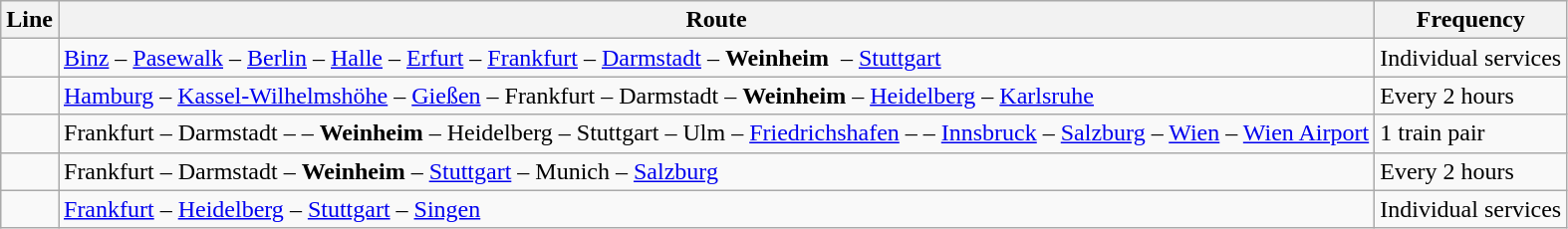<table class="wikitable">
<tr class="hintergrundfarbe5">
<th>Line</th>
<th>Route</th>
<th>Frequency</th>
</tr>
<tr>
<td></td>
<td><a href='#'>Binz</a> – <a href='#'>Pasewalk</a> – <a href='#'>Berlin</a> – <a href='#'>Halle</a> – <a href='#'>Erfurt</a> – <a href='#'>Frankfurt</a> – <a href='#'>Darmstadt</a> – <strong>Weinheim </strong> – <a href='#'>Stuttgart</a></td>
<td>Individual services</td>
</tr>
<tr>
<td></td>
<td><a href='#'>Hamburg</a> – <a href='#'>Kassel-Wilhelmshöhe</a> – <a href='#'>Gießen</a> – Frankfurt – Darmstadt – <strong>Weinheim </strong> – <a href='#'>Heidelberg</a> – <a href='#'>Karlsruhe</a></td>
<td>Every 2 hours</td>
</tr>
<tr>
<td align="center"></td>
<td>Frankfurt – Darmstadt –  – <strong>Weinheim</strong> – Heidelberg – Stuttgart – Ulm – <a href='#'>Friedrichshafen</a> –  – <a href='#'>Innsbruck</a> – <a href='#'>Salzburg</a> – <a href='#'>Wien</a> – <a href='#'>Wien Airport</a></td>
<td>1 train pair</td>
</tr>
<tr>
<td></td>
<td>Frankfurt – Darmstadt – <strong>Weinheim </strong> – <a href='#'>Stuttgart</a> – Munich – <a href='#'>Salzburg</a></td>
<td>Every 2 hours</td>
</tr>
<tr>
<td></td>
<td><a href='#'>Frankfurt</a> – <a href='#'>Heidelberg</a> – <a href='#'>Stuttgart</a> – <a href='#'>Singen</a></td>
<td>Individual services</td>
</tr>
</table>
